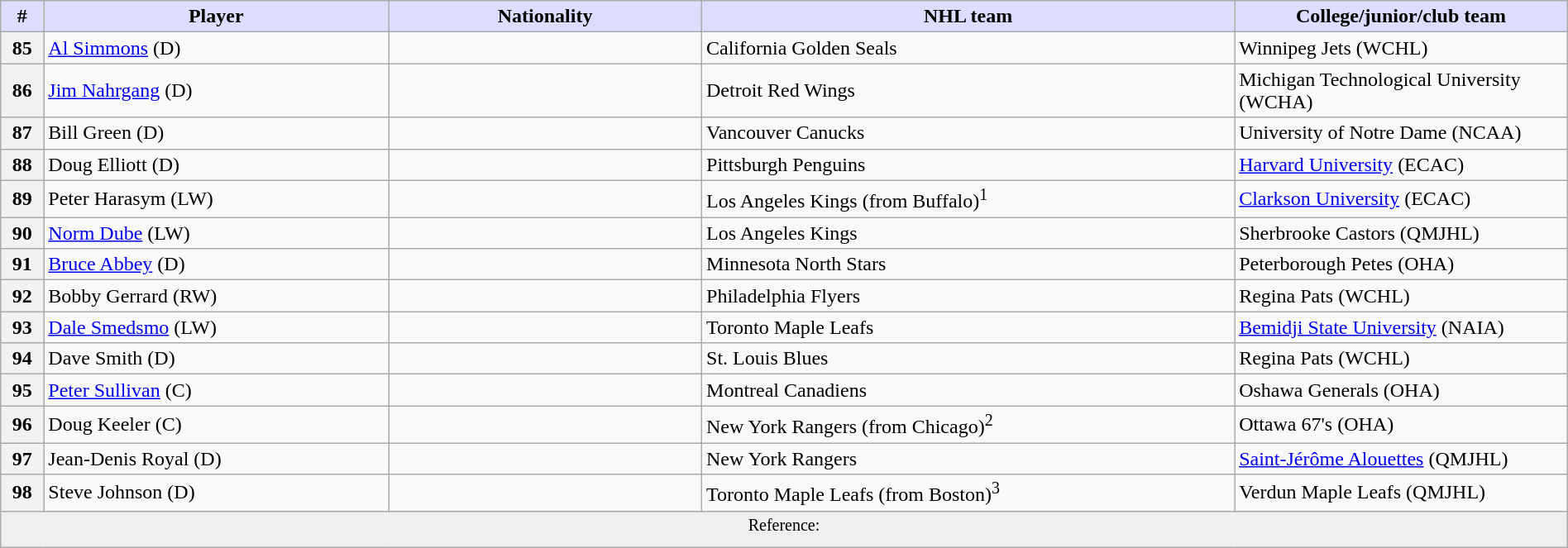<table class="wikitable" style="width: 100%">
<tr>
<th style="background:#ddf; width:2.75%;">#</th>
<th style="background:#ddf; width:22.0%;">Player</th>
<th style="background:#ddf; width:20.0%;">Nationality</th>
<th style="background:#ddf; width:34.0%;">NHL team</th>
<th style="background:#ddf; width:100.0%;">College/junior/club team</th>
</tr>
<tr>
<th>85</th>
<td><a href='#'>Al Simmons</a> (D)</td>
<td></td>
<td>California Golden Seals</td>
<td>Winnipeg Jets (WCHL)</td>
</tr>
<tr>
<th>86</th>
<td><a href='#'>Jim Nahrgang</a> (D)</td>
<td></td>
<td>Detroit Red Wings</td>
<td>Michigan Technological University (WCHA)</td>
</tr>
<tr>
<th>87</th>
<td>Bill Green (D)</td>
<td></td>
<td>Vancouver Canucks</td>
<td>University of Notre Dame (NCAA)</td>
</tr>
<tr>
<th>88</th>
<td>Doug Elliott (D)</td>
<td></td>
<td>Pittsburgh Penguins</td>
<td><a href='#'>Harvard University</a> (ECAC)</td>
</tr>
<tr>
<th>89</th>
<td>Peter Harasym (LW)</td>
<td></td>
<td>Los Angeles Kings (from Buffalo)<sup>1</sup></td>
<td><a href='#'>Clarkson University</a> (ECAC)</td>
</tr>
<tr>
<th>90</th>
<td><a href='#'>Norm Dube</a> (LW)</td>
<td></td>
<td>Los Angeles Kings</td>
<td>Sherbrooke Castors (QMJHL)</td>
</tr>
<tr>
<th>91</th>
<td><a href='#'>Bruce Abbey</a> (D)</td>
<td></td>
<td>Minnesota North Stars</td>
<td>Peterborough Petes (OHA)</td>
</tr>
<tr>
<th>92</th>
<td>Bobby Gerrard (RW)</td>
<td></td>
<td>Philadelphia Flyers</td>
<td>Regina Pats (WCHL)</td>
</tr>
<tr>
<th>93</th>
<td><a href='#'>Dale Smedsmo</a> (LW)</td>
<td></td>
<td>Toronto Maple Leafs</td>
<td><a href='#'>Bemidji State University</a> (NAIA)</td>
</tr>
<tr>
<th>94</th>
<td>Dave Smith (D)</td>
<td></td>
<td>St. Louis Blues</td>
<td>Regina Pats (WCHL)</td>
</tr>
<tr>
<th>95</th>
<td><a href='#'>Peter Sullivan</a> (C)</td>
<td></td>
<td>Montreal Canadiens</td>
<td>Oshawa Generals (OHA)</td>
</tr>
<tr>
<th>96</th>
<td>Doug Keeler (C)</td>
<td></td>
<td>New York Rangers (from Chicago)<sup>2</sup></td>
<td>Ottawa 67's (OHA)</td>
</tr>
<tr>
<th>97</th>
<td>Jean-Denis Royal (D)</td>
<td></td>
<td>New York Rangers</td>
<td><a href='#'>Saint-Jérôme Alouettes</a> (QMJHL)</td>
</tr>
<tr>
<th>98</th>
<td>Steve Johnson (D)</td>
<td></td>
<td>Toronto Maple Leafs (from Boston)<sup>3</sup></td>
<td>Verdun Maple Leafs (QMJHL)</td>
</tr>
<tr>
<td align=center colspan="6" bgcolor="#efefef"><sup>Reference: </sup></td>
</tr>
</table>
